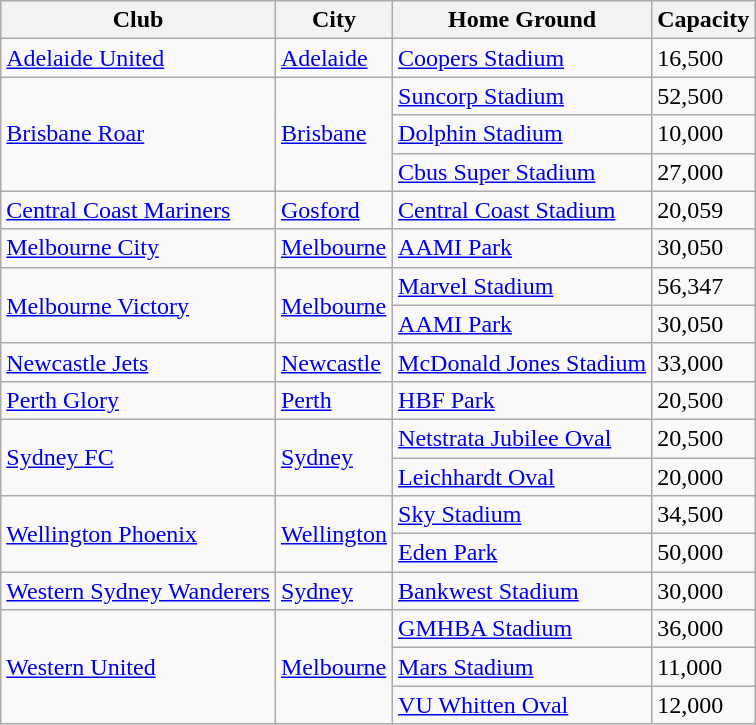<table class="wikitable sortable">
<tr>
<th>Club</th>
<th>City</th>
<th>Home Ground</th>
<th>Capacity</th>
</tr>
<tr>
<td><a href='#'>Adelaide United</a></td>
<td><a href='#'>Adelaide</a></td>
<td><a href='#'>Coopers Stadium</a></td>
<td>16,500</td>
</tr>
<tr>
<td rowspan="3"><a href='#'>Brisbane Roar</a></td>
<td rowspan="3"><a href='#'>Brisbane</a></td>
<td><a href='#'>Suncorp Stadium</a></td>
<td>52,500</td>
</tr>
<tr>
<td><a href='#'>Dolphin Stadium</a></td>
<td>10,000</td>
</tr>
<tr>
<td><a href='#'>Cbus Super Stadium</a></td>
<td>27,000</td>
</tr>
<tr>
<td><a href='#'>Central Coast Mariners</a></td>
<td><a href='#'>Gosford</a></td>
<td><a href='#'>Central Coast Stadium</a></td>
<td>20,059</td>
</tr>
<tr>
<td><a href='#'>Melbourne City</a></td>
<td><a href='#'>Melbourne</a></td>
<td><a href='#'>AAMI Park</a></td>
<td>30,050</td>
</tr>
<tr>
<td rowspan="2"><a href='#'>Melbourne Victory</a></td>
<td rowspan="2"><a href='#'>Melbourne</a></td>
<td><a href='#'>Marvel Stadium</a></td>
<td>56,347</td>
</tr>
<tr>
<td><a href='#'>AAMI Park</a></td>
<td>30,050</td>
</tr>
<tr>
<td><a href='#'>Newcastle Jets</a></td>
<td><a href='#'>Newcastle</a></td>
<td><a href='#'>McDonald Jones Stadium</a></td>
<td>33,000</td>
</tr>
<tr>
<td><a href='#'>Perth Glory</a></td>
<td><a href='#'>Perth</a></td>
<td><a href='#'>HBF Park</a></td>
<td>20,500</td>
</tr>
<tr>
<td rowspan="2"><a href='#'>Sydney FC</a></td>
<td rowspan="2"><a href='#'>Sydney</a></td>
<td><a href='#'>Netstrata Jubilee Oval</a></td>
<td>20,500</td>
</tr>
<tr>
<td><a href='#'>Leichhardt Oval</a></td>
<td>20,000</td>
</tr>
<tr>
<td rowspan="2"><a href='#'>Wellington Phoenix</a></td>
<td rowspan="2"><a href='#'>Wellington</a></td>
<td><a href='#'>Sky Stadium</a></td>
<td>34,500</td>
</tr>
<tr>
<td><a href='#'>Eden Park</a></td>
<td>50,000</td>
</tr>
<tr>
<td><a href='#'>Western Sydney Wanderers</a></td>
<td><a href='#'>Sydney</a></td>
<td><a href='#'>Bankwest Stadium</a></td>
<td>30,000</td>
</tr>
<tr>
<td rowspan="3"><a href='#'>Western United</a></td>
<td rowspan="3"><a href='#'>Melbourne</a></td>
<td><a href='#'>GMHBA Stadium</a></td>
<td>36,000</td>
</tr>
<tr>
<td><a href='#'>Mars Stadium</a></td>
<td>11,000</td>
</tr>
<tr>
<td><a href='#'>VU Whitten Oval</a></td>
<td>12,000</td>
</tr>
</table>
